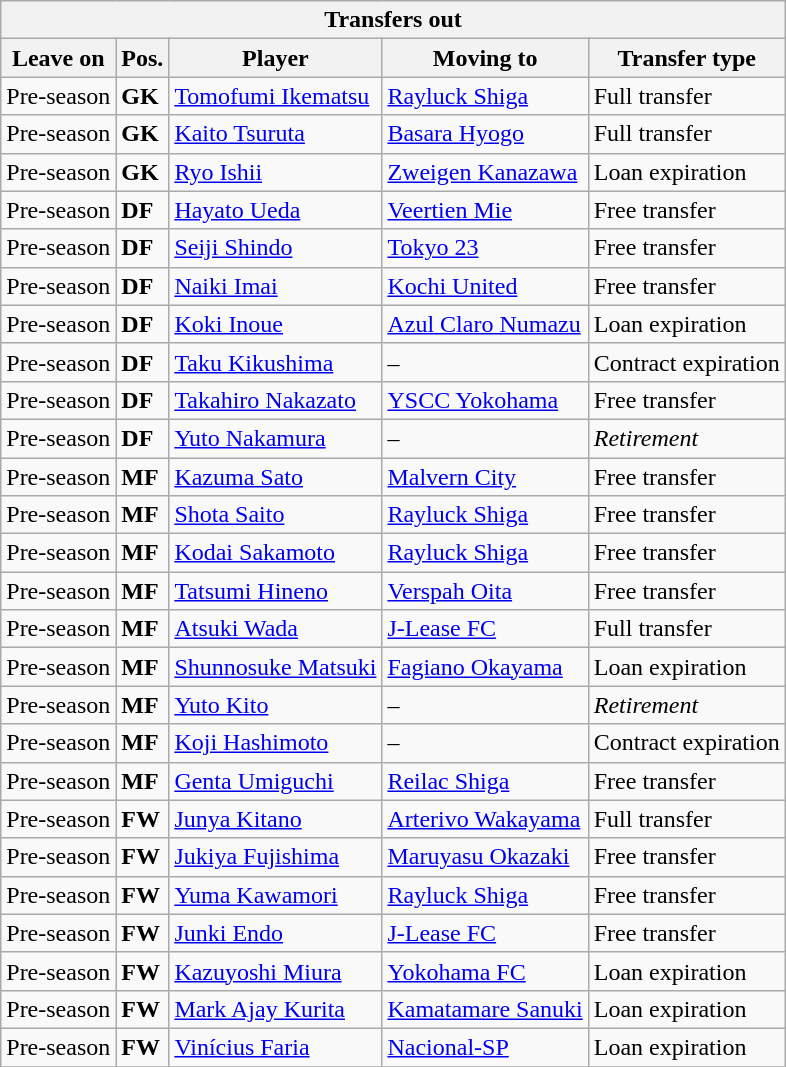<table class="wikitable sortable" style=“text-align:left;>
<tr>
<th colspan="5">Transfers out</th>
</tr>
<tr>
<th>Leave on</th>
<th>Pos.</th>
<th>Player</th>
<th>Moving to</th>
<th>Transfer type</th>
</tr>
<tr>
<td>Pre-season</td>
<td><strong>GK</strong></td>
<td> <a href='#'>Tomofumi Ikematsu</a></td>
<td> <a href='#'>Rayluck Shiga</a></td>
<td>Full transfer</td>
</tr>
<tr>
<td>Pre-season</td>
<td><strong>GK</strong></td>
<td> <a href='#'>Kaito Tsuruta</a></td>
<td> <a href='#'>Basara Hyogo</a></td>
<td>Full transfer</td>
</tr>
<tr>
<td>Pre-season</td>
<td><strong>GK</strong></td>
<td> <a href='#'>Ryo Ishii</a></td>
<td> <a href='#'>Zweigen Kanazawa</a></td>
<td>Loan expiration</td>
</tr>
<tr>
<td>Pre-season</td>
<td><strong>DF</strong></td>
<td> <a href='#'>Hayato Ueda</a></td>
<td> <a href='#'>Veertien Mie</a></td>
<td>Free transfer</td>
</tr>
<tr>
<td>Pre-season</td>
<td><strong>DF</strong></td>
<td> <a href='#'>Seiji Shindo</a></td>
<td> <a href='#'>Tokyo 23</a></td>
<td>Free transfer</td>
</tr>
<tr>
<td>Pre-season</td>
<td><strong>DF</strong></td>
<td> <a href='#'>Naiki Imai</a></td>
<td> <a href='#'>Kochi United</a></td>
<td>Free transfer</td>
</tr>
<tr>
<td>Pre-season</td>
<td><strong>DF</strong></td>
<td> <a href='#'>Koki Inoue</a></td>
<td> <a href='#'>Azul Claro Numazu</a></td>
<td>Loan expiration</td>
</tr>
<tr>
<td>Pre-season</td>
<td><strong>DF</strong></td>
<td> <a href='#'>Taku Kikushima</a></td>
<td>–</td>
<td>Contract expiration</td>
</tr>
<tr>
<td>Pre-season</td>
<td><strong>DF</strong></td>
<td> <a href='#'>Takahiro Nakazato</a></td>
<td> <a href='#'>YSCC Yokohama</a></td>
<td>Free transfer</td>
</tr>
<tr>
<td>Pre-season</td>
<td><strong>DF</strong></td>
<td> <a href='#'>Yuto Nakamura</a></td>
<td>–</td>
<td><em>Retirement</em></td>
</tr>
<tr>
<td>Pre-season</td>
<td><strong>MF</strong></td>
<td> <a href='#'>Kazuma Sato</a></td>
<td> <a href='#'>Malvern City</a></td>
<td>Free transfer</td>
</tr>
<tr>
<td>Pre-season</td>
<td><strong>MF</strong></td>
<td> <a href='#'>Shota Saito</a></td>
<td> <a href='#'>Rayluck Shiga</a></td>
<td>Free transfer</td>
</tr>
<tr>
<td>Pre-season</td>
<td><strong>MF</strong></td>
<td> <a href='#'>Kodai Sakamoto</a></td>
<td> <a href='#'>Rayluck Shiga</a></td>
<td>Free transfer</td>
</tr>
<tr>
<td>Pre-season</td>
<td><strong>MF</strong></td>
<td> <a href='#'>Tatsumi Hineno</a></td>
<td> <a href='#'>Verspah Oita</a></td>
<td>Free transfer</td>
</tr>
<tr>
<td>Pre-season</td>
<td><strong>MF</strong></td>
<td> <a href='#'>Atsuki Wada</a></td>
<td> <a href='#'>J-Lease FC</a></td>
<td>Full transfer</td>
</tr>
<tr>
<td>Pre-season</td>
<td><strong>MF</strong></td>
<td> <a href='#'>Shunnosuke Matsuki</a></td>
<td> <a href='#'>Fagiano Okayama</a></td>
<td>Loan expiration</td>
</tr>
<tr>
<td>Pre-season</td>
<td><strong>MF</strong></td>
<td> <a href='#'>Yuto Kito</a></td>
<td>–</td>
<td><em>Retirement</em></td>
</tr>
<tr>
<td>Pre-season</td>
<td><strong>MF</strong></td>
<td> <a href='#'>Koji Hashimoto</a></td>
<td>–</td>
<td>Contract expiration</td>
</tr>
<tr>
<td>Pre-season</td>
<td><strong>MF</strong></td>
<td> <a href='#'>Genta Umiguchi</a></td>
<td> <a href='#'>Reilac Shiga</a></td>
<td>Free transfer</td>
</tr>
<tr>
<td>Pre-season</td>
<td><strong>FW</strong></td>
<td> <a href='#'>Junya Kitano</a></td>
<td> <a href='#'>Arterivo Wakayama</a></td>
<td>Full transfer</td>
</tr>
<tr>
<td>Pre-season</td>
<td><strong>FW</strong></td>
<td> <a href='#'>Jukiya Fujishima</a></td>
<td> <a href='#'>Maruyasu Okazaki</a></td>
<td>Free transfer</td>
</tr>
<tr>
<td>Pre-season</td>
<td><strong>FW</strong></td>
<td> <a href='#'>Yuma Kawamori</a></td>
<td> <a href='#'>Rayluck Shiga</a></td>
<td>Free transfer</td>
</tr>
<tr>
<td>Pre-season</td>
<td><strong>FW</strong></td>
<td> <a href='#'>Junki Endo</a></td>
<td> <a href='#'>J-Lease FC</a></td>
<td>Free transfer</td>
</tr>
<tr>
<td>Pre-season</td>
<td><strong>FW</strong></td>
<td> <a href='#'>Kazuyoshi Miura</a></td>
<td> <a href='#'>Yokohama FC</a></td>
<td>Loan expiration</td>
</tr>
<tr>
<td>Pre-season</td>
<td><strong>FW</strong></td>
<td> <a href='#'>Mark Ajay Kurita</a></td>
<td> <a href='#'>Kamatamare Sanuki</a></td>
<td>Loan expiration</td>
</tr>
<tr>
<td>Pre-season</td>
<td><strong>FW</strong></td>
<td> <a href='#'>Vinícius Faria</a></td>
<td> <a href='#'>Nacional-SP</a></td>
<td>Loan expiration</td>
</tr>
<tr>
</tr>
</table>
